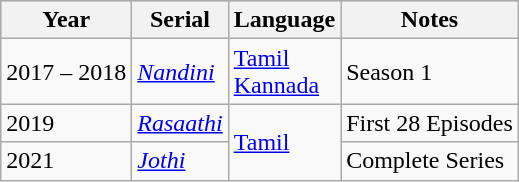<table class="wikitable">
<tr style="background:#ccc; text-align:center;">
<th>Year</th>
<th>Serial</th>
<th>Language</th>
<th>Notes</th>
</tr>
<tr>
<td>2017 – 2018</td>
<td><em><a href='#'>Nandini</a></em></td>
<td><a href='#'>Tamil</a> <br> <a href='#'>Kannada</a></td>
<td>Season 1</td>
</tr>
<tr>
<td>2019</td>
<td><em><a href='#'>Rasaathi</a></em></td>
<td rowspan=2><a href='#'>Tamil</a></td>
<td>First 28 Episodes</td>
</tr>
<tr>
<td>2021</td>
<td><em><a href='#'>Jothi</a></em></td>
<td>Complete Series</td>
</tr>
</table>
